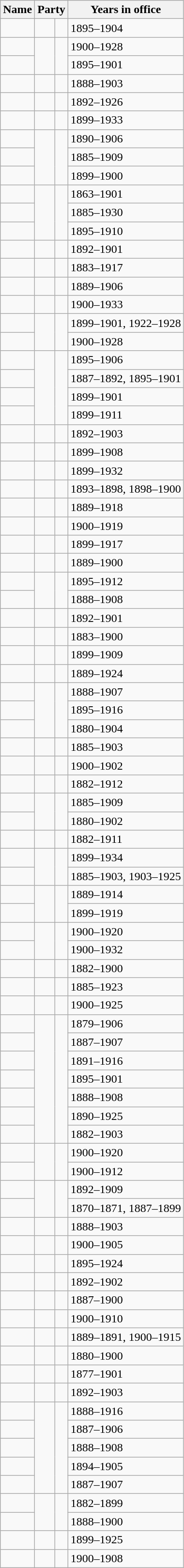<table class="wikitable sortable">
<tr>
<th>Name</th>
<th colspan=2>Party</th>
<th>Years in office</th>
</tr>
<tr>
<td></td>
<td> </td>
<td></td>
<td>1895–1904</td>
</tr>
<tr>
<td></td>
<td rowspan="2" > </td>
<td rowspan="2"></td>
<td>1900–1928</td>
</tr>
<tr>
<td></td>
<td>1895–1901</td>
</tr>
<tr>
<td></td>
<td> </td>
<td></td>
<td>1888–1903</td>
</tr>
<tr>
<td></td>
<td> </td>
<td></td>
<td>1892–1926</td>
</tr>
<tr>
<td></td>
<td> </td>
<td></td>
<td>1899–1933</td>
</tr>
<tr>
<td></td>
<td rowspan="3" > </td>
<td rowspan="3"></td>
<td>1890–1906</td>
</tr>
<tr>
<td></td>
<td>1885–1909</td>
</tr>
<tr>
<td></td>
<td>1899–1900</td>
</tr>
<tr>
<td></td>
<td rowspan="3" > </td>
<td rowspan="3"></td>
<td>1863–1901</td>
</tr>
<tr>
<td></td>
<td>1885–1930</td>
</tr>
<tr>
<td></td>
<td>1895–1910</td>
</tr>
<tr>
<td></td>
<td> </td>
<td></td>
<td>1892–1901</td>
</tr>
<tr>
<td></td>
<td> </td>
<td></td>
<td>1883–1917</td>
</tr>
<tr>
<td></td>
<td> </td>
<td></td>
<td>1889–1906</td>
</tr>
<tr>
<td></td>
<td> </td>
<td></td>
<td>1900–1933</td>
</tr>
<tr>
<td></td>
<td rowspan="2" > </td>
<td rowspan="2"></td>
<td>1899–1901, 1922–1928</td>
</tr>
<tr>
<td></td>
<td>1900–1928</td>
</tr>
<tr>
<td></td>
<td rowspan="4" > </td>
<td rowspan="4"></td>
<td>1895–1906</td>
</tr>
<tr>
<td></td>
<td>1887–1892, 1895–1901</td>
</tr>
<tr>
<td></td>
<td>1899–1901</td>
</tr>
<tr>
<td></td>
<td>1899–1911</td>
</tr>
<tr>
<td></td>
<td> </td>
<td></td>
<td>1892–1903</td>
</tr>
<tr>
<td></td>
<td> </td>
<td></td>
<td>1899–1908</td>
</tr>
<tr>
<td></td>
<td> </td>
<td></td>
<td>1899–1932</td>
</tr>
<tr>
<td></td>
<td> </td>
<td></td>
<td>1893–1898, 1898–1900</td>
</tr>
<tr>
<td></td>
<td> </td>
<td></td>
<td>1889–1918</td>
</tr>
<tr>
<td></td>
<td> </td>
<td></td>
<td>1900–1919</td>
</tr>
<tr>
<td></td>
<td> </td>
<td></td>
<td>1899–1917</td>
</tr>
<tr>
<td></td>
<td> </td>
<td></td>
<td>1889–1900</td>
</tr>
<tr>
<td></td>
<td rowspan="2" > </td>
<td rowspan="2"></td>
<td>1895–1912</td>
</tr>
<tr>
<td></td>
<td>1888–1908</td>
</tr>
<tr>
<td></td>
<td> </td>
<td></td>
<td>1892–1901</td>
</tr>
<tr>
<td></td>
<td> </td>
<td></td>
<td>1883–1900</td>
</tr>
<tr>
<td></td>
<td> </td>
<td></td>
<td>1899–1909</td>
</tr>
<tr>
<td></td>
<td> </td>
<td></td>
<td>1889–1924</td>
</tr>
<tr>
<td></td>
<td rowspan="3" > </td>
<td rowspan="3"></td>
<td>1888–1907</td>
</tr>
<tr>
<td></td>
<td>1895–1916</td>
</tr>
<tr>
<td></td>
<td>1880–1904</td>
</tr>
<tr>
<td></td>
<td> </td>
<td></td>
<td>1885–1903</td>
</tr>
<tr>
<td></td>
<td> </td>
<td></td>
<td>1900–1902</td>
</tr>
<tr>
<td></td>
<td> </td>
<td></td>
<td>1882–1912</td>
</tr>
<tr>
<td></td>
<td rowspan="2" > </td>
<td rowspan="2"></td>
<td>1885–1909</td>
</tr>
<tr>
<td></td>
<td>1880–1902</td>
</tr>
<tr>
<td></td>
<td> </td>
<td></td>
<td>1882–1911</td>
</tr>
<tr>
<td></td>
<td rowspan="2" > </td>
<td rowspan="2"></td>
<td>1899–1934</td>
</tr>
<tr>
<td></td>
<td>1885–1903, 1903–1925</td>
</tr>
<tr>
<td></td>
<td rowspan="2" > </td>
<td rowspan="2"></td>
<td>1889–1914</td>
</tr>
<tr>
<td></td>
<td>1899–1919</td>
</tr>
<tr>
<td></td>
<td rowspan="2" > </td>
<td rowspan="2"></td>
<td>1900–1920</td>
</tr>
<tr>
<td></td>
<td>1900–1932</td>
</tr>
<tr>
<td></td>
<td> </td>
<td></td>
<td>1882–1900</td>
</tr>
<tr>
<td></td>
<td> </td>
<td></td>
<td>1885–1923</td>
</tr>
<tr>
<td></td>
<td> </td>
<td></td>
<td>1900–1925</td>
</tr>
<tr>
<td></td>
<td rowspan="7" > </td>
<td rowspan="7"></td>
<td>1879–1906</td>
</tr>
<tr>
<td></td>
<td>1887–1907</td>
</tr>
<tr>
<td></td>
<td>1891–1916</td>
</tr>
<tr>
<td></td>
<td>1895–1901</td>
</tr>
<tr>
<td></td>
<td>1888–1908</td>
</tr>
<tr>
<td></td>
<td>1890–1925</td>
</tr>
<tr>
<td></td>
<td>1882–1903</td>
</tr>
<tr>
<td></td>
<td rowspan="2" > </td>
<td rowspan="2"></td>
<td>1900–1920</td>
</tr>
<tr>
<td></td>
<td>1900–1912</td>
</tr>
<tr>
<td></td>
<td rowspan="2" > </td>
<td rowspan="2"></td>
<td>1892–1909</td>
</tr>
<tr>
<td></td>
<td>1870–1871, 1887–1899</td>
</tr>
<tr>
<td></td>
<td> </td>
<td></td>
<td>1888–1903</td>
</tr>
<tr>
<td></td>
<td> </td>
<td></td>
<td>1900–1905</td>
</tr>
<tr>
<td></td>
<td> </td>
<td></td>
<td>1895–1924</td>
</tr>
<tr>
<td></td>
<td> </td>
<td></td>
<td>1892–1902</td>
</tr>
<tr>
<td></td>
<td> </td>
<td></td>
<td>1887–1900</td>
</tr>
<tr>
<td></td>
<td> </td>
<td></td>
<td>1900–1910</td>
</tr>
<tr>
<td></td>
<td> </td>
<td></td>
<td>1889–1891, 1900–1915</td>
</tr>
<tr>
<td></td>
<td> </td>
<td></td>
<td>1880–1900</td>
</tr>
<tr>
<td></td>
<td> </td>
<td></td>
<td>1877–1901</td>
</tr>
<tr>
<td></td>
<td> </td>
<td></td>
<td>1892–1903</td>
</tr>
<tr>
<td></td>
<td rowspan="5" > </td>
<td rowspan="5"></td>
<td>1888–1916</td>
</tr>
<tr>
<td></td>
<td>1887–1906</td>
</tr>
<tr>
<td></td>
<td>1888–1908</td>
</tr>
<tr>
<td></td>
<td>1894–1905</td>
</tr>
<tr>
<td></td>
<td>1887–1907</td>
</tr>
<tr>
<td></td>
<td rowspan="2" > </td>
<td rowspan="2"></td>
<td>1882–1899</td>
</tr>
<tr>
<td></td>
<td>1888–1900</td>
</tr>
<tr>
<td></td>
<td> </td>
<td></td>
<td>1899–1925</td>
</tr>
<tr>
<td></td>
<td> </td>
<td></td>
<td>1900–1908</td>
</tr>
</table>
